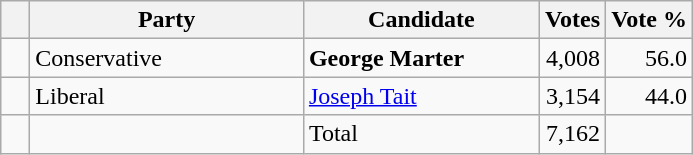<table class="wikitable">
<tr>
<th></th>
<th scope="col" width="175">Party</th>
<th scope="col" width="150">Candidate</th>
<th>Votes</th>
<th>Vote %</th>
</tr>
<tr>
<td>   </td>
<td>Conservative</td>
<td><strong>George Marter</strong></td>
<td align=right>4,008</td>
<td align=right>56.0</td>
</tr>
<tr>
<td>   </td>
<td>Liberal</td>
<td><a href='#'>Joseph Tait</a></td>
<td align=right>3,154</td>
<td align=right>44.0</td>
</tr>
<tr>
<td></td>
<td></td>
<td>Total</td>
<td align=right>7,162</td>
<td></td>
</tr>
</table>
